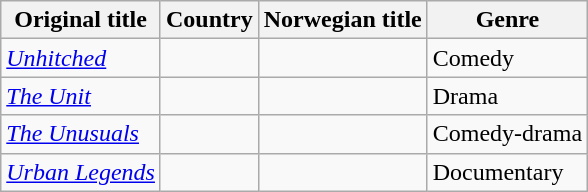<table class="wikitable">
<tr>
<th>Original title</th>
<th>Country</th>
<th>Norwegian title</th>
<th>Genre</th>
</tr>
<tr>
<td><em><a href='#'>Unhitched</a></em></td>
<td></td>
<td></td>
<td>Comedy</td>
</tr>
<tr>
<td><em><a href='#'>The Unit</a></em></td>
<td></td>
<td></td>
<td>Drama</td>
</tr>
<tr>
<td><em><a href='#'>The Unusuals</a></em></td>
<td></td>
<td></td>
<td>Comedy-drama</td>
</tr>
<tr>
<td><em><a href='#'>Urban Legends</a></em></td>
<td></td>
<td></td>
<td>Documentary</td>
</tr>
</table>
